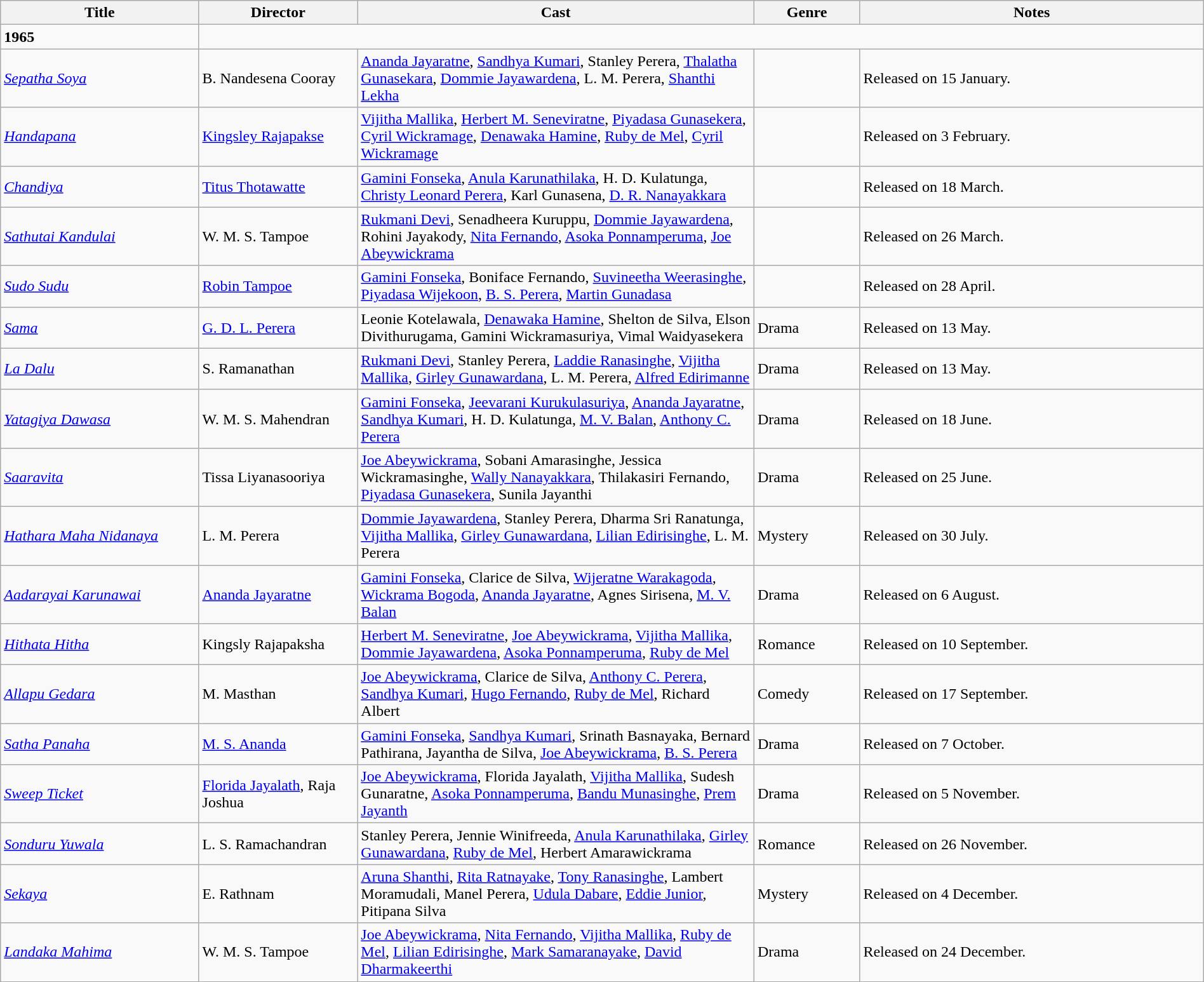<table class="wikitable" width="100%">
<tr>
<th width=15%>Title</th>
<th width=12%>Director</th>
<th width=30%>Cast</th>
<th width=8%>Genre</th>
<th width=26%>Notes</th>
</tr>
<tr>
<td><strong>1965</strong></td>
</tr>
<tr>
<td><em><a href='#'>Sepatha Soya</a></em></td>
<td>B. Nandesena Cooray</td>
<td><a href='#'>Ananda Jayaratne</a>, <a href='#'>Sandhya Kumari</a>, Stanley Perera, <a href='#'>Thalatha Gunasekara</a>, <a href='#'>Dommie Jayawardena</a>, L. M. Perera, <a href='#'>Shanthi Lekha</a></td>
<td></td>
<td>Released on 15 January.</td>
</tr>
<tr>
<td><em><a href='#'>Handapana</a></em></td>
<td><a href='#'>Kingsley Rajapakse</a></td>
<td><a href='#'>Vijitha Mallika</a>, <a href='#'>Herbert M. Seneviratne</a>, <a href='#'>Piyadasa Gunasekera</a>, <a href='#'>Cyril Wickramage</a>, <a href='#'>Denawaka Hamine</a>, <a href='#'>Ruby de Mel</a>, <a href='#'>Cyril Wickramage</a></td>
<td></td>
<td>Released on 3 February.</td>
</tr>
<tr>
<td><em><a href='#'>Chandiya</a></em></td>
<td><a href='#'>Titus Thotawatte</a></td>
<td><a href='#'>Gamini Fonseka</a>, <a href='#'>Anula Karunathilaka</a>, H. D. Kulatunga, <a href='#'>Christy Leonard Perera</a>, Karl Gunasena, <a href='#'>D. R. Nanayakkara</a></td>
<td></td>
<td>Released on 18 March.</td>
</tr>
<tr>
<td><em><a href='#'>Sathutai Kandulai</a></em></td>
<td>W. M. S. Tampoe</td>
<td><a href='#'>Rukmani Devi</a>, Senadheera Kuruppu, <a href='#'>Dommie Jayawardena</a>, Rohini Jayakody, <a href='#'>Nita Fernando</a>, <a href='#'>Asoka Ponnamperuma</a>, <a href='#'>Joe Abeywickrama</a></td>
<td></td>
<td>Released on 26 March.</td>
</tr>
<tr>
<td><em><a href='#'>Sudo Sudu</a></em></td>
<td><a href='#'>Robin Tampoe</a></td>
<td><a href='#'>Gamini Fonseka</a>, Boniface Fernando, <a href='#'>Suvineetha Weerasinghe</a>, <a href='#'>Piyadasa Wijekoon</a>, <a href='#'>B. S. Perera</a>, <a href='#'>Martin Gunadasa</a></td>
<td></td>
<td>Released on 28 April.</td>
</tr>
<tr>
<td><em><a href='#'>Sama</a></em></td>
<td><a href='#'>G. D. L. Perera</a></td>
<td>Leonie Kotelawala, <a href='#'>Denawaka Hamine</a>, Shelton de Silva, Elson Divithurugama, Gamini Wickramasuriya, Vimal Waidyasekera</td>
<td>Drama</td>
<td>Released on 13 May.</td>
</tr>
<tr>
<td><em><a href='#'>La Dalu</a></em></td>
<td>S. Ramanathan</td>
<td><a href='#'>Rukmani Devi</a>, Stanley Perera, <a href='#'>Laddie Ranasinghe</a>, <a href='#'>Vijitha Mallika</a>, <a href='#'>Girley Gunawardana</a>, L. M. Perera, <a href='#'>Alfred Edirimanne</a></td>
<td>Drama</td>
<td>Released on 13 May.</td>
</tr>
<tr>
<td><em><a href='#'>Yatagiya Dawasa</a></em></td>
<td>W. M. S. Mahendran</td>
<td><a href='#'>Gamini Fonseka</a>, <a href='#'>Jeevarani Kurukulasuriya</a>, <a href='#'>Ananda Jayaratne</a>, <a href='#'>Sandhya Kumari</a>, H. D. Kulatunga, <a href='#'>M. V. Balan</a>, <a href='#'>Anthony C. Perera</a></td>
<td>Drama</td>
<td>Released on 18 June.</td>
</tr>
<tr>
<td><em><a href='#'>Saaravita</a></em></td>
<td>Tissa Liyanasooriya</td>
<td><a href='#'>Joe Abeywickrama</a>, Sobani Amarasinghe, Jessica Wickramasinghe, <a href='#'>Wally Nanayakkara</a>, Thilakasiri Fernando, <a href='#'>Piyadasa Gunasekera</a>, Sunila Jayanthi</td>
<td>Drama</td>
<td>Released on 25 June.</td>
</tr>
<tr>
<td><em><a href='#'>Hathara Maha Nidanaya</a></em></td>
<td>L. M. Perera</td>
<td><a href='#'>Dommie Jayawardena</a>, Stanley Perera, Dharma Sri Ranatunga, <a href='#'>Vijitha Mallika</a>, <a href='#'>Girley Gunawardana</a>, <a href='#'>Lilian Edirisinghe</a>, L. M. Perera</td>
<td>Mystery</td>
<td>Released on 30 July.</td>
</tr>
<tr>
<td><em><a href='#'>Aadarayai Karunawai</a></em></td>
<td><a href='#'>Ananda Jayaratne</a></td>
<td><a href='#'>Gamini Fonseka</a>, Clarice de Silva, <a href='#'>Wijeratne Warakagoda</a>, <a href='#'>Wickrama Bogoda</a>, <a href='#'>Ananda Jayaratne</a>, Agnes Sirisena, <a href='#'>M. V. Balan</a></td>
<td>Drama</td>
<td>Released on 6 August.</td>
</tr>
<tr>
<td><em><a href='#'>Hithata Hitha</a></em></td>
<td>Kingsly Rajapaksha</td>
<td><a href='#'>Herbert M. Seneviratne</a>, <a href='#'>Joe Abeywickrama</a>, <a href='#'>Vijitha Mallika</a>, <a href='#'>Dommie Jayawardena</a>, <a href='#'>Asoka Ponnamperuma</a>, <a href='#'>Ruby de Mel</a></td>
<td>Romance</td>
<td>Released on 10 September.</td>
</tr>
<tr>
<td><em><a href='#'>Allapu Gedara</a></em></td>
<td>M. Masthan</td>
<td><a href='#'>Joe Abeywickrama</a>, Clarice de Silva, <a href='#'>Anthony C. Perera</a>, <a href='#'>Sandhya Kumari</a>, <a href='#'>Hugo Fernando</a>, <a href='#'>Ruby de Mel</a>, Richard Albert</td>
<td>Comedy</td>
<td>Released on 17 September.</td>
</tr>
<tr>
<td><em><a href='#'>Satha Panaha</a></em></td>
<td><a href='#'>M. S. Ananda</a></td>
<td><a href='#'>Gamini Fonseka</a>, <a href='#'>Sandhya Kumari</a>, Srinath Basnayaka, Bernard Pathirana, Jayantha de Silva, <a href='#'>Joe Abeywickrama</a>, <a href='#'>B. S. Perera</a></td>
<td>Drama</td>
<td>Released on 7 October.</td>
</tr>
<tr>
<td><em><a href='#'>Sweep Ticket</a></em></td>
<td><a href='#'>Florida Jayalath</a>, Raja Joshua</td>
<td><a href='#'>Joe Abeywickrama</a>, Florida Jayalath, <a href='#'>Vijitha Mallika</a>, Sudesh Gunaratne, <a href='#'>Asoka Ponnamperuma</a>, <a href='#'>Bandu Munasinghe</a>, <a href='#'>Prem Jayanth</a></td>
<td>Drama</td>
<td>Released on 5 November.</td>
</tr>
<tr>
<td><em><a href='#'>Sonduru Yuwala</a></em></td>
<td>L. S. Ramachandran</td>
<td>Stanley Perera, Jennie Winifreeda, <a href='#'>Anula Karunathilaka</a>, <a href='#'>Girley Gunawardana</a>, <a href='#'>Ruby de Mel</a>, Herbert Amarawickrama</td>
<td>Romance</td>
<td>Released on 26 November.</td>
</tr>
<tr>
<td><em><a href='#'>Sekaya</a></em></td>
<td>E. Rathnam</td>
<td><a href='#'>Aruna Shanthi</a>, <a href='#'>Rita Ratnayake</a>, <a href='#'>Tony Ranasinghe</a>, Lambert Moramudali, Manel Perera, <a href='#'>Udula Dabare</a>, <a href='#'>Eddie Junior</a>, Pitipana Silva</td>
<td>Mystery</td>
<td>Released on 4 December.</td>
</tr>
<tr>
<td><em><a href='#'>Landaka Mahima</a></em></td>
<td>W. M. S. Tampoe</td>
<td><a href='#'>Joe Abeywickrama</a>, <a href='#'>Nita Fernando</a>, <a href='#'>Vijitha Mallika</a>, <a href='#'>Ruby de Mel</a>, <a href='#'>Lilian Edirisinghe</a>, <a href='#'>Mark Samaranayake</a>, <a href='#'>David Dharmakeerthi</a></td>
<td>Drama</td>
<td>Released on 24 December.</td>
</tr>
</table>
